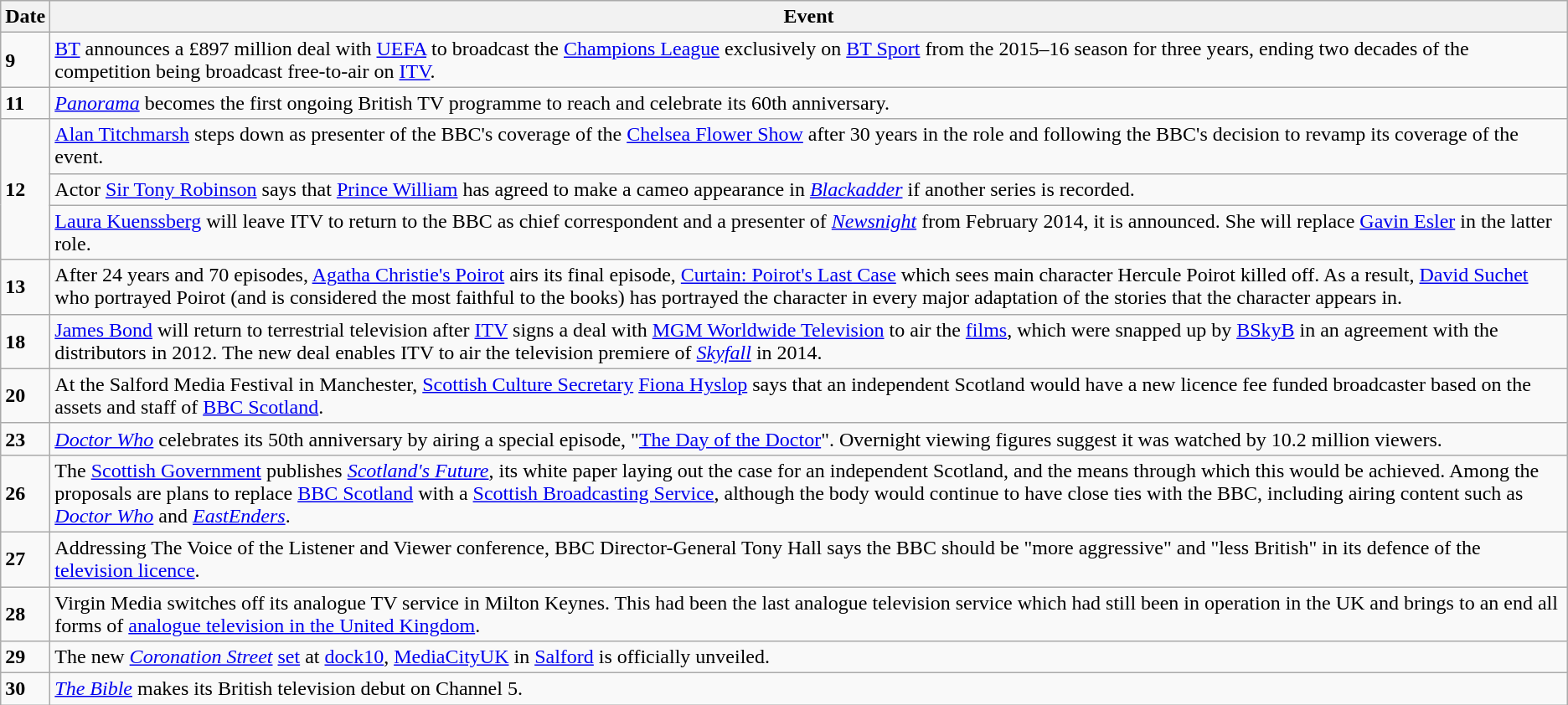<table class="wikitable">
<tr>
<th>Date</th>
<th>Event</th>
</tr>
<tr>
<td><strong>9</strong></td>
<td><a href='#'>BT</a> announces a £897 million deal with <a href='#'>UEFA</a> to broadcast the <a href='#'>Champions League</a> exclusively on <a href='#'>BT Sport</a> from the 2015–16 season for three years, ending two decades of the competition being broadcast free-to-air on <a href='#'>ITV</a>.</td>
</tr>
<tr>
<td><strong>11</strong></td>
<td><em><a href='#'>Panorama</a></em> becomes the first ongoing British TV programme to reach and celebrate its 60th anniversary.</td>
</tr>
<tr>
<td rowspan=3><strong>12</strong></td>
<td><a href='#'>Alan Titchmarsh</a> steps down as presenter of the BBC's coverage of the <a href='#'>Chelsea Flower Show</a> after 30 years in the role and following the BBC's decision to revamp its coverage of the event.</td>
</tr>
<tr>
<td>Actor <a href='#'>Sir Tony Robinson</a> says that <a href='#'>Prince William</a> has agreed to make a cameo appearance in <em><a href='#'>Blackadder</a></em> if another series is recorded.</td>
</tr>
<tr>
<td><a href='#'>Laura Kuenssberg</a> will leave ITV to return to the BBC as chief correspondent and a presenter of <em><a href='#'>Newsnight</a></em> from February 2014, it is announced. She will replace <a href='#'>Gavin Esler</a> in the latter role.</td>
</tr>
<tr>
<td><strong>13</strong></td>
<td>After 24 years and 70 episodes, <a href='#'>Agatha Christie's Poirot</a> airs its final episode, <a href='#'>Curtain: Poirot's Last Case</a> which sees main character Hercule Poirot killed off. As a result, <a href='#'>David Suchet</a> who portrayed Poirot (and is considered the most faithful to the books) has portrayed the character in every major adaptation of the stories that the character appears in.</td>
</tr>
<tr>
<td><strong>18</strong></td>
<td><a href='#'>James Bond</a> will return to terrestrial television after <a href='#'>ITV</a> signs a deal with <a href='#'>MGM Worldwide Television</a> to air the <a href='#'>films</a>, which were snapped up by <a href='#'>BSkyB</a> in an agreement with the distributors in 2012. The new deal enables ITV to air the television premiere of <em><a href='#'>Skyfall</a></em> in 2014.</td>
</tr>
<tr>
<td><strong>20</strong></td>
<td>At the Salford Media Festival in Manchester, <a href='#'>Scottish Culture Secretary</a> <a href='#'>Fiona Hyslop</a> says that an independent Scotland would have a new licence fee funded broadcaster based on the assets and staff of <a href='#'>BBC Scotland</a>.</td>
</tr>
<tr>
<td><strong>23</strong></td>
<td><em><a href='#'>Doctor Who</a></em> celebrates its 50th anniversary by airing a special episode, "<a href='#'>The Day of the Doctor</a>". Overnight viewing figures suggest it was watched by 10.2 million viewers.</td>
</tr>
<tr>
<td><strong>26</strong></td>
<td>The <a href='#'>Scottish Government</a> publishes <em><a href='#'>Scotland's Future</a></em>, its white paper laying out the case for an independent Scotland, and the means through which this would be achieved. Among the proposals are plans to replace <a href='#'>BBC Scotland</a> with a <a href='#'>Scottish Broadcasting Service</a>, although the body would continue to have close ties with the BBC, including airing content such as <em><a href='#'>Doctor Who</a></em> and <em><a href='#'>EastEnders</a></em>.</td>
</tr>
<tr>
<td><strong>27</strong></td>
<td>Addressing The Voice of the Listener and Viewer conference, BBC Director-General Tony Hall says the BBC should be "more aggressive"  and "less British" in its defence of the <a href='#'>television licence</a>.</td>
</tr>
<tr>
<td><strong>28</strong></td>
<td>Virgin Media switches off its analogue TV service in Milton Keynes. This had been the last analogue television service which had still been in operation in the UK and brings to an end all forms of <a href='#'>analogue television in the United Kingdom</a>.</td>
</tr>
<tr>
<td><strong>29</strong></td>
<td>The new <em><a href='#'>Coronation Street</a></em> <a href='#'>set</a> at <a href='#'>dock10</a>, <a href='#'>MediaCityUK</a> in <a href='#'>Salford</a> is officially unveiled.</td>
</tr>
<tr>
<td><strong>30</strong></td>
<td><em><a href='#'>The Bible</a></em> makes its British television debut on Channel 5.</td>
</tr>
</table>
